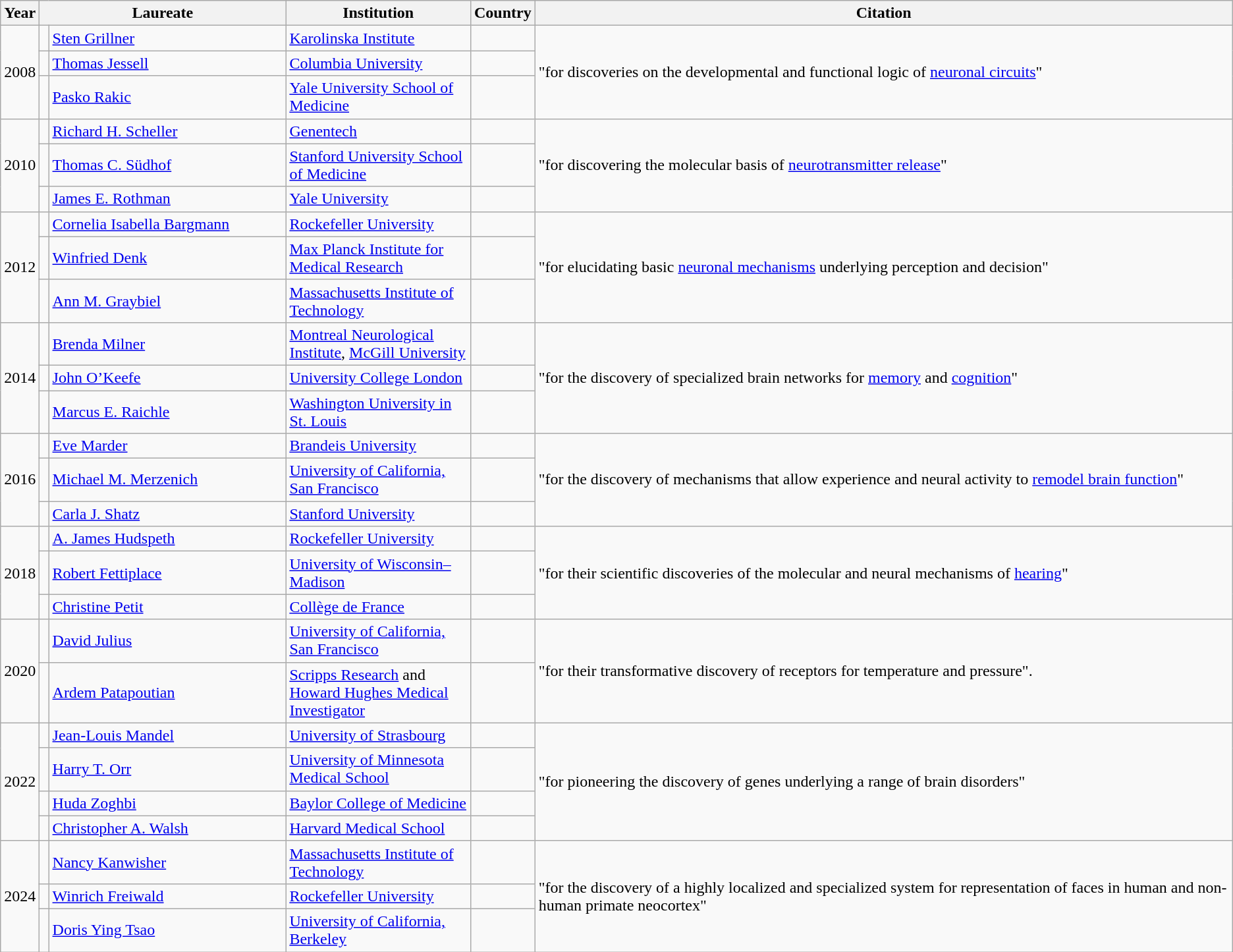<table class="wikitable">
<tr>
<th>Year</th>
<th style="width:20%;" colspan=2>Laureate</th>
<th style="width:15%;">Institution</th>
<th>Country</th>
<th>Citation</th>
</tr>
<tr>
<td rowspan=3>2008</td>
<td></td>
<td><a href='#'>Sten Grillner</a></td>
<td><a href='#'>Karolinska Institute</a></td>
<td></td>
<td rowspan=3>"for discoveries on the developmental and functional logic of <a href='#'>neuronal circuits</a>"</td>
</tr>
<tr>
<td></td>
<td><a href='#'>Thomas Jessell</a></td>
<td><a href='#'>Columbia University</a></td>
<td> </td>
</tr>
<tr>
<td></td>
<td><a href='#'>Pasko Rakic</a></td>
<td><a href='#'>Yale University School of Medicine</a></td>
<td> </td>
</tr>
<tr>
<td rowspan=3>2010</td>
<td></td>
<td><a href='#'>Richard H. Scheller</a></td>
<td><a href='#'>Genentech</a></td>
<td></td>
<td rowspan=3>"for discovering the molecular basis of <a href='#'>neurotransmitter release</a>"</td>
</tr>
<tr>
<td></td>
<td><a href='#'>Thomas C. Südhof</a></td>
<td><a href='#'>Stanford University School of Medicine</a></td>
<td></td>
</tr>
<tr>
<td></td>
<td><a href='#'>James E. Rothman</a></td>
<td><a href='#'>Yale University</a></td>
<td></td>
</tr>
<tr>
<td rowspan=3>2012</td>
<td></td>
<td><a href='#'>Cornelia Isabella Bargmann</a></td>
<td><a href='#'>Rockefeller University</a></td>
<td></td>
<td rowspan=3>"for elucidating basic <a href='#'>neuronal mechanisms</a> underlying perception and decision"</td>
</tr>
<tr>
<td></td>
<td><a href='#'>Winfried Denk</a></td>
<td><a href='#'>Max Planck Institute for Medical Research</a></td>
<td></td>
</tr>
<tr>
<td></td>
<td><a href='#'>Ann M. Graybiel</a></td>
<td><a href='#'>Massachusetts Institute of Technology</a></td>
<td></td>
</tr>
<tr>
<td rowspan=3>2014</td>
<td></td>
<td><a href='#'>Brenda Milner</a></td>
<td><a href='#'>Montreal Neurological Institute</a>, <a href='#'>McGill University</a></td>
<td></td>
<td rowspan=3>"for the discovery of specialized brain networks for <a href='#'>memory</a> and <a href='#'>cognition</a>"</td>
</tr>
<tr>
<td></td>
<td><a href='#'>John O’Keefe</a></td>
<td><a href='#'>University College London</a></td>
<td></td>
</tr>
<tr>
<td></td>
<td><a href='#'>Marcus E. Raichle</a></td>
<td><a href='#'>Washington University in St. Louis</a></td>
<td></td>
</tr>
<tr>
<td rowspan=3>2016</td>
<td></td>
<td><a href='#'>Eve Marder</a></td>
<td><a href='#'>Brandeis University</a></td>
<td></td>
<td rowspan=3>"for the discovery of mechanisms that allow experience and neural activity to <a href='#'>remodel brain function</a>"</td>
</tr>
<tr>
<td></td>
<td><a href='#'>Michael M. Merzenich</a></td>
<td><a href='#'>University of California, San Francisco</a></td>
<td></td>
</tr>
<tr>
<td></td>
<td><a href='#'>Carla J. Shatz</a></td>
<td><a href='#'>Stanford University</a></td>
<td></td>
</tr>
<tr>
<td rowspan="3">2018</td>
<td></td>
<td><a href='#'>A. James Hudspeth</a></td>
<td><a href='#'>Rockefeller University</a></td>
<td></td>
<td rowspan="3">"for their scientific discoveries of the molecular and neural mechanisms of <a href='#'>hearing</a>"</td>
</tr>
<tr>
<td></td>
<td><a href='#'>Robert Fettiplace</a></td>
<td><a href='#'>University of Wisconsin–Madison</a></td>
<td> </td>
</tr>
<tr>
<td></td>
<td><a href='#'>Christine Petit</a></td>
<td><a href='#'>Collège de France</a></td>
<td></td>
</tr>
<tr>
<td rowspan="2">2020</td>
<td></td>
<td><a href='#'>David Julius </a></td>
<td><a href='#'>University of California, San Francisco</a></td>
<td></td>
<td rowspan="2">"for their transformative discovery of receptors for temperature and pressure".</td>
</tr>
<tr>
<td></td>
<td><a href='#'>Ardem Patapoutian</a></td>
<td><a href='#'>Scripps Research</a> and <a href='#'>Howard Hughes Medical Investigator</a></td>
<td> </td>
</tr>
<tr>
<td rowspan="4">2022</td>
<td></td>
<td><a href='#'>Jean-Louis Mandel</a></td>
<td><a href='#'>University of Strasbourg</a></td>
<td></td>
<td rowspan="4">"for pioneering the discovery of genes underlying a range of brain disorders"</td>
</tr>
<tr>
<td></td>
<td><a href='#'>Harry T. Orr</a></td>
<td><a href='#'>University of Minnesota Medical School</a></td>
<td></td>
</tr>
<tr>
<td></td>
<td><a href='#'>Huda Zoghbi</a></td>
<td><a href='#'>Baylor College of Medicine</a></td>
<td> </td>
</tr>
<tr>
<td></td>
<td><a href='#'>Christopher A. Walsh</a></td>
<td><a href='#'>Harvard Medical School</a></td>
<td></td>
</tr>
<tr>
<td rowspan="3">2024</td>
<td></td>
<td><a href='#'>Nancy Kanwisher</a></td>
<td><a href='#'>Massachusetts Institute of Technology</a></td>
<td></td>
<td rowspan="3">"for the discovery of a highly localized and specialized system for representation of faces in human and non-human primate neocortex"</td>
</tr>
<tr>
<td></td>
<td><a href='#'>Winrich Freiwald</a></td>
<td><a href='#'>Rockefeller University</a></td>
<td> </td>
</tr>
<tr>
<td></td>
<td><a href='#'>Doris Ying Tsao</a></td>
<td><a href='#'>University of California, Berkeley</a></td>
<td></td>
</tr>
</table>
